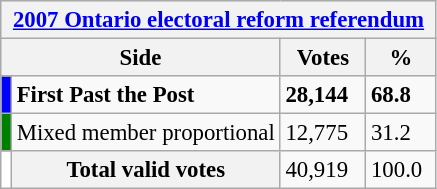<table class="wikitable" style="font-size: 95%; clear:both">
<tr style="background-color:#E9E9E9">
<th colspan=4><a href='#'>2007 Ontario electoral reform referendum</a></th>
</tr>
<tr style="background-color:#E9E9E9">
<th colspan=2 style="width: 130px">Side</th>
<th style="width: 50px">Votes</th>
<th style="width: 40px">%</th>
</tr>
<tr>
<td bgcolor="blue"></td>
<td><strong>First Past the Post</strong></td>
<td><strong>28,144</strong></td>
<td><strong>68.8</strong></td>
</tr>
<tr>
<td bgcolor="green"></td>
<td>Mixed member proportional</td>
<td>12,775</td>
<td>31.2</td>
</tr>
<tr>
<td bgcolor="white"></td>
<th>Total valid votes</th>
<td>40,919</td>
<td>100.0</td>
</tr>
</table>
